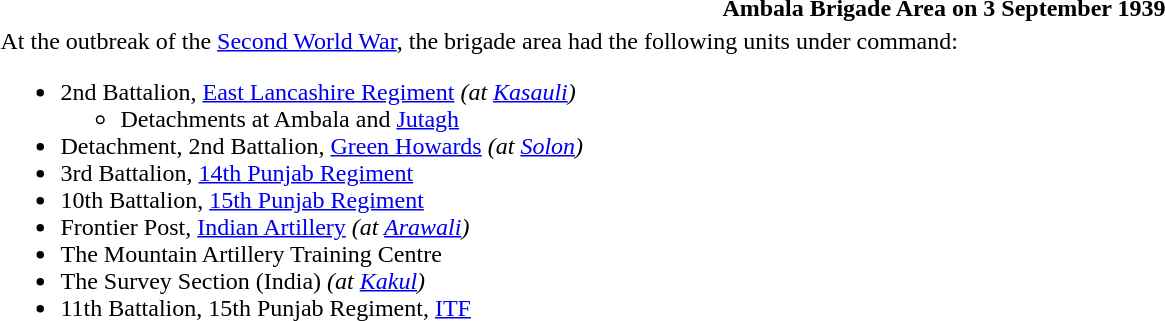<table class="toccolours collapsible collapsed" style="width:100%; background:transparent;">
<tr>
<th>Ambala Brigade Area on 3 September 1939</th>
</tr>
<tr>
<td>At the outbreak of the <a href='#'>Second World War</a>, the brigade area had the following units under command:<br><ul><li>2nd Battalion, <a href='#'>East Lancashire Regiment</a> <em>(at <a href='#'>Kasauli</a>)</em><ul><li>Detachments at Ambala and <a href='#'>Jutagh</a></li></ul></li><li>Detachment, 2nd Battalion, <a href='#'>Green Howards</a> <em>(at <a href='#'>Solon</a>)</em></li><li>3rd Battalion, <a href='#'>14th Punjab Regiment</a></li><li>10th Battalion, <a href='#'>15th Punjab Regiment</a></li><li>Frontier Post, <a href='#'>Indian Artillery</a> <em>(at <a href='#'>Arawali</a>)</em></li><li>The Mountain Artillery Training Centre</li><li>The Survey Section (India) <em>(at <a href='#'>Kakul</a>)</em></li><li>11th Battalion, 15th Punjab Regiment, <a href='#'>ITF</a></li></ul></td>
</tr>
</table>
